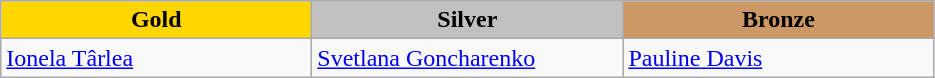<table class="wikitable" style="text-align:left">
<tr align="center">
<td width=200 bgcolor=gold><strong>Gold</strong></td>
<td width=200 bgcolor=silver><strong>Silver</strong></td>
<td width=200 bgcolor=CC9966><strong>Bronze</strong></td>
</tr>
<tr>
<td><a href='#'>Ionela Târlea</a><br><em></em></td>
<td><a href='#'>Svetlana Goncharenko</a><br><em></em></td>
<td><a href='#'>Pauline Davis</a><br><em></em></td>
</tr>
</table>
